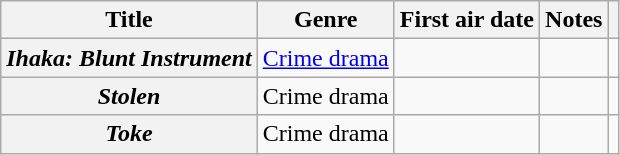<table class="wikitable plainrowheaders sortable">
<tr>
<th scope="col">Title</th>
<th scope="col">Genre</th>
<th scope="col">First air date</th>
<th scope="col" class="unsortable">Notes</th>
<th scope="col" class="unsortable"></th>
</tr>
<tr>
<th scope="row"><em>Ihaka: Blunt Instrument</em></th>
<td><a href='#'>Crime drama</a></td>
<td></td>
<td></td>
<td style="text-align:center;"></td>
</tr>
<tr>
<th scope="row"><em>Stolen</em></th>
<td>Crime drama</td>
<td></td>
<td></td>
<td style="text-align:center;"></td>
</tr>
<tr>
<th scope="row"><em>Toke</em></th>
<td>Crime drama</td>
<td></td>
<td></td>
<td style="text-align:center;"></td>
</tr>
</table>
